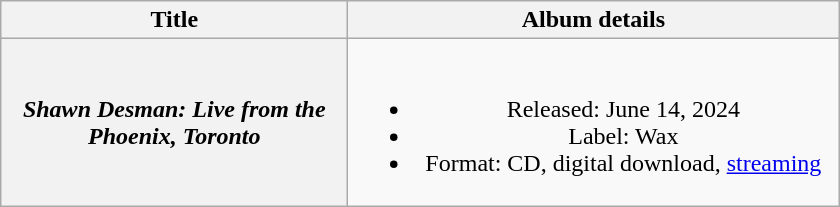<table class="wikitable plainrowheaders" style="text-align:center;">
<tr>
<th scope="col" style="width:14em;">Title</th>
<th scope="col" style="width:20em;">Album details</th>
</tr>
<tr>
<th scope="row"><em>Shawn Desman: Live from the Phoenix, Toronto</em></th>
<td><br><ul><li>Released: June 14, 2024</li><li>Label: Wax</li><li>Format: CD, digital download, <a href='#'>streaming</a></li></ul></td>
</tr>
</table>
